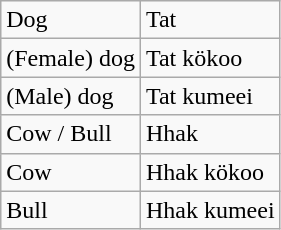<table class="wikitable">
<tr>
<td>Dog</td>
<td>Tat</td>
</tr>
<tr>
<td>(Female) dog</td>
<td>Tat kökoo</td>
</tr>
<tr>
<td>(Male) dog</td>
<td>Tat kumeei</td>
</tr>
<tr>
<td>Cow / Bull</td>
<td>Hhak</td>
</tr>
<tr>
<td>Cow</td>
<td>Hhak kökoo</td>
</tr>
<tr>
<td>Bull</td>
<td>Hhak kumeei</td>
</tr>
</table>
